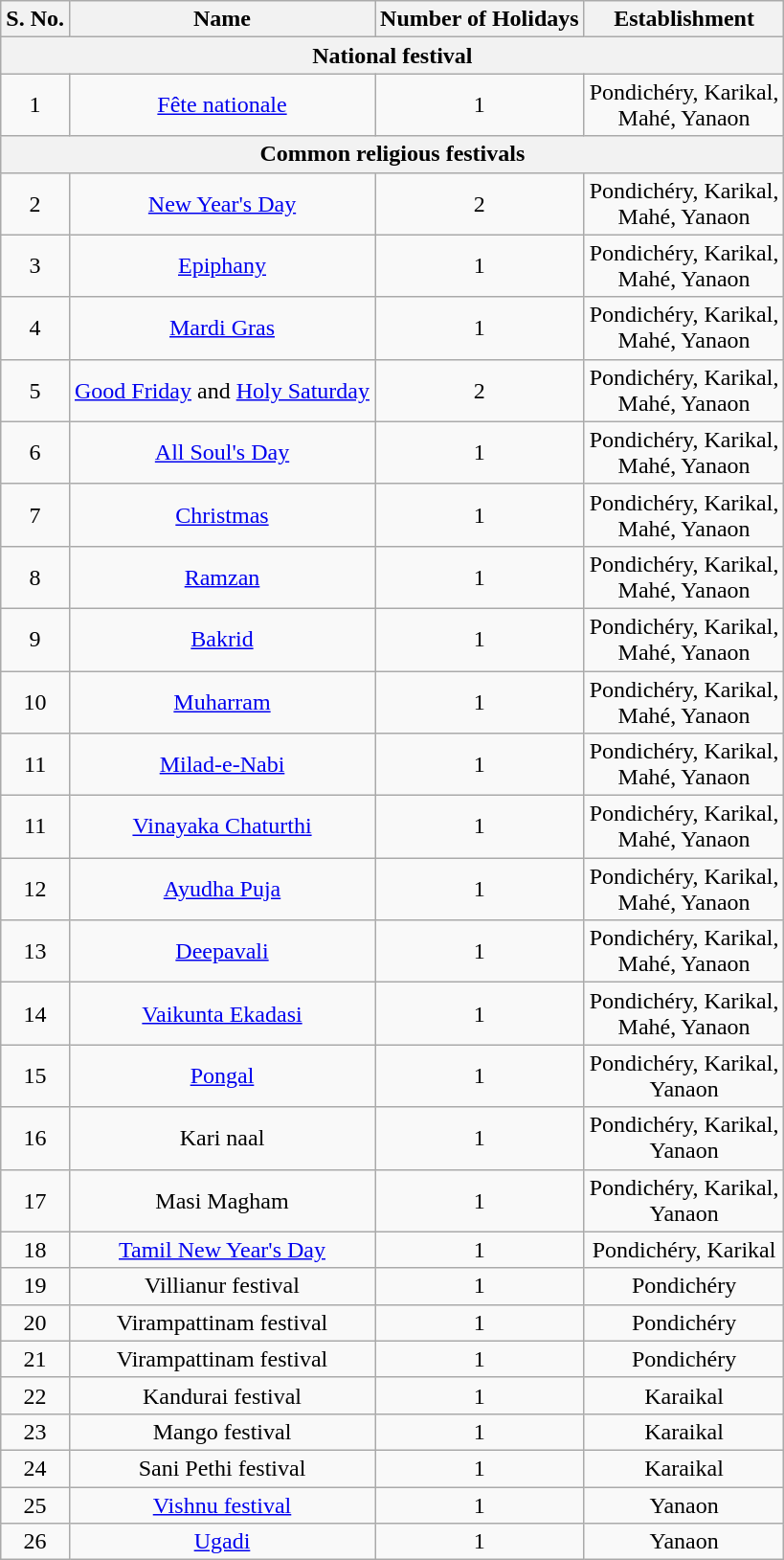<table class="wikitable" style="text-align:center">
<tr>
<th>S. No.</th>
<th>Name</th>
<th colspan=1>Number of Holidays</th>
<th>Establishment</th>
</tr>
<tr>
<th colspan=5>National festival</th>
</tr>
<tr>
<td>1</td>
<td><a href='#'>Fête nationale</a></td>
<td>1</td>
<td>Pondichéry, Karikal,<br>Mahé, Yanaon</td>
</tr>
<tr>
<th colspan=5>Common religious festivals</th>
</tr>
<tr>
<td>2</td>
<td><a href='#'>New Year's Day</a><br></td>
<td>2</td>
<td>Pondichéry, Karikal,<br>Mahé, Yanaon</td>
</tr>
<tr>
<td>3</td>
<td><a href='#'>Epiphany</a><br></td>
<td>1</td>
<td>Pondichéry, Karikal,<br>Mahé, Yanaon</td>
</tr>
<tr>
<td>4</td>
<td><a href='#'>Mardi Gras</a><br></td>
<td>1</td>
<td>Pondichéry, Karikal,<br>Mahé, Yanaon</td>
</tr>
<tr>
<td>5</td>
<td><a href='#'>Good Friday</a> and <a href='#'>Holy Saturday</a><br></td>
<td>2</td>
<td>Pondichéry, Karikal,<br>Mahé, Yanaon</td>
</tr>
<tr>
<td>6</td>
<td><a href='#'>All Soul's Day</a><br></td>
<td>1</td>
<td>Pondichéry, Karikal,<br>Mahé, Yanaon</td>
</tr>
<tr>
<td>7</td>
<td><a href='#'>Christmas</a><br></td>
<td>1</td>
<td>Pondichéry, Karikal,<br>Mahé, Yanaon</td>
</tr>
<tr>
<td>8</td>
<td><a href='#'>Ramzan</a><br></td>
<td>1</td>
<td>Pondichéry, Karikal,<br>Mahé, Yanaon</td>
</tr>
<tr>
<td>9</td>
<td><a href='#'>Bakrid</a><br></td>
<td>1</td>
<td>Pondichéry, Karikal,<br>Mahé, Yanaon</td>
</tr>
<tr>
<td>10</td>
<td><a href='#'>Muharram</a><br></td>
<td>1</td>
<td>Pondichéry, Karikal,<br>Mahé, Yanaon</td>
</tr>
<tr>
<td>11</td>
<td><a href='#'>Milad-e-Nabi</a><br></td>
<td>1</td>
<td>Pondichéry, Karikal,<br>Mahé, Yanaon</td>
</tr>
<tr>
<td>11</td>
<td><a href='#'>Vinayaka Chaturthi</a><br></td>
<td>1</td>
<td>Pondichéry, Karikal,<br>Mahé, Yanaon</td>
</tr>
<tr>
<td>12</td>
<td><a href='#'>Ayudha Puja</a><br></td>
<td>1</td>
<td>Pondichéry, Karikal,<br>Mahé, Yanaon</td>
</tr>
<tr>
<td>13</td>
<td><a href='#'>Deepavali</a><br></td>
<td>1</td>
<td>Pondichéry, Karikal,<br>Mahé, Yanaon</td>
</tr>
<tr>
<td>14</td>
<td><a href='#'>Vaikunta Ekadasi</a><br></td>
<td>1</td>
<td>Pondichéry, Karikal,<br>Mahé, Yanaon</td>
</tr>
<tr>
<td>15</td>
<td><a href='#'>Pongal</a><br></td>
<td>1</td>
<td>Pondichéry, Karikal,<br>Yanaon</td>
</tr>
<tr>
<td>16</td>
<td>Kari naal<br></td>
<td>1</td>
<td>Pondichéry, Karikal,<br>Yanaon</td>
</tr>
<tr>
<td>17</td>
<td>Masi Magham<br></td>
<td>1</td>
<td>Pondichéry, Karikal,<br>Yanaon</td>
</tr>
<tr>
<td>18</td>
<td><a href='#'>Tamil New Year's Day</a><br></td>
<td>1</td>
<td>Pondichéry, Karikal</td>
</tr>
<tr>
<td>19</td>
<td>Villianur festival<br></td>
<td>1</td>
<td>Pondichéry</td>
</tr>
<tr>
<td>20</td>
<td>Virampattinam festival<br></td>
<td>1</td>
<td>Pondichéry</td>
</tr>
<tr>
<td>21</td>
<td>Virampattinam festival<br></td>
<td>1</td>
<td>Pondichéry</td>
</tr>
<tr>
<td>22</td>
<td>Kandurai festival<br></td>
<td>1</td>
<td>Karaikal</td>
</tr>
<tr>
<td>23</td>
<td>Mango festival<br></td>
<td>1</td>
<td>Karaikal</td>
</tr>
<tr>
<td>24</td>
<td>Sani Pethi festival<br></td>
<td>1</td>
<td>Karaikal</td>
</tr>
<tr>
<td>25</td>
<td><a href='#'>Vishnu festival</a><br></td>
<td>1</td>
<td>Yanaon</td>
</tr>
<tr>
<td>26</td>
<td><a href='#'>Ugadi</a><br></td>
<td>1</td>
<td>Yanaon</td>
</tr>
</table>
